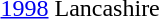<table>
<tr>
<td><a href='#'>1998</a></td>
<td>Lancashire</td>
</tr>
</table>
